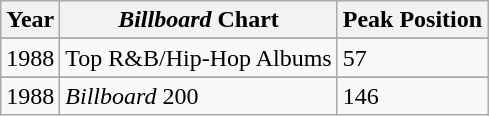<table class="wikitable">
<tr>
<th align="center">Year</th>
<th align="left"><em>Billboard</em> Chart</th>
<th align="left">Peak Position</th>
</tr>
<tr>
</tr>
<tr>
<td align="left">1988</td>
<td align="left">Top R&B/Hip-Hop Albums</td>
<td align="left">57</td>
</tr>
<tr>
</tr>
<tr>
<td align="left">1988</td>
<td align="left"><em>Billboard</em> 200</td>
<td align="left">146</td>
</tr>
</table>
